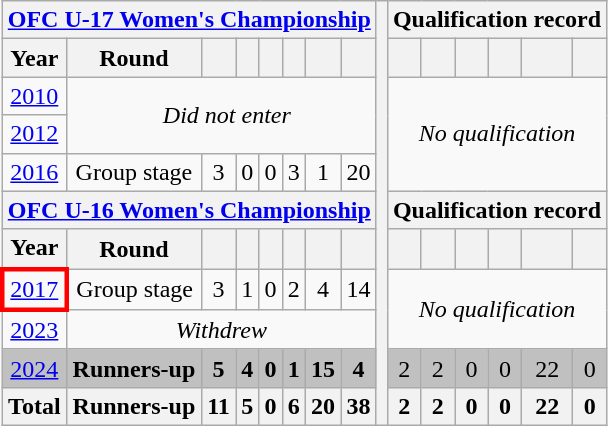<table class="wikitable" style="text-align: center;">
<tr>
<th colspan=8><a href='#'>OFC U-17 Women's Championship</a></th>
<th rowspan=30></th>
<th colspan=6>Qualification record</th>
</tr>
<tr>
<th>Year</th>
<th>Round</th>
<th></th>
<th></th>
<th></th>
<th></th>
<th></th>
<th></th>
<th></th>
<th></th>
<th></th>
<th></th>
<th></th>
<th></th>
</tr>
<tr>
<td> <a href='#'>2010</a></td>
<td rowspan=2 colspan=8><em>Did not enter</em></td>
<td colspan=6 rowspan=3><em>No qualification</em></td>
</tr>
<tr>
<td> <a href='#'>2012</a></td>
</tr>
<tr>
<td> <a href='#'>2016</a></td>
<td>Group stage</td>
<td>3</td>
<td>0</td>
<td>0</td>
<td>3</td>
<td>1</td>
<td>20</td>
</tr>
<tr>
<th colspan=8><a href='#'>OFC U-16 Women's Championship</a></th>
<th colspan=6>Qualification record</th>
</tr>
<tr>
<th>Year</th>
<th>Round</th>
<th></th>
<th></th>
<th></th>
<th></th>
<th></th>
<th></th>
<th></th>
<th></th>
<th></th>
<th></th>
<th></th>
<th></th>
</tr>
<tr>
<td style="border: 3px solid red"> <a href='#'>2017</a></td>
<td>Group stage</td>
<td>3</td>
<td>1</td>
<td>0</td>
<td>2</td>
<td>4</td>
<td>14</td>
<td colspan=6 rowspan=2><em>No qualification</em></td>
</tr>
<tr>
<td> <a href='#'>2023</a></td>
<td colspan=7><em>Withdrew</em></td>
</tr>
<tr bgcolor=silver>
<td> <a href='#'>2024</a></td>
<td><strong>Runners-up</strong></td>
<td><strong>5</strong></td>
<td><strong>4</strong></td>
<td><strong>0</strong></td>
<td><strong>1</strong></td>
<td><strong>15</strong></td>
<td><strong>4</strong></td>
<td>2</td>
<td>2</td>
<td>0</td>
<td>0</td>
<td>22</td>
<td>0</td>
</tr>
<tr>
<th>Total</th>
<th>Runners-up</th>
<th>11</th>
<th>5</th>
<th>0</th>
<th>6</th>
<th>20</th>
<th>38</th>
<th>2</th>
<th>2</th>
<th>0</th>
<th>0</th>
<th>22</th>
<th>0</th>
</tr>
</table>
